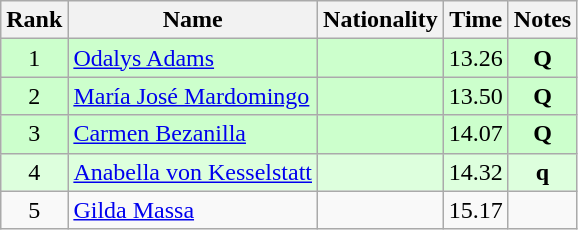<table class="wikitable sortable" style="text-align:center">
<tr>
<th>Rank</th>
<th>Name</th>
<th>Nationality</th>
<th>Time</th>
<th>Notes</th>
</tr>
<tr bgcolor=ccffcc>
<td align=center>1</td>
<td align=left><a href='#'>Odalys Adams</a></td>
<td align=left></td>
<td>13.26</td>
<td><strong>Q</strong></td>
</tr>
<tr bgcolor=ccffcc>
<td align=center>2</td>
<td align=left><a href='#'>María José Mardomingo</a></td>
<td align=left></td>
<td>13.50</td>
<td><strong>Q</strong></td>
</tr>
<tr bgcolor=ccffcc>
<td align=center>3</td>
<td align=left><a href='#'>Carmen Bezanilla</a></td>
<td align=left></td>
<td>14.07</td>
<td><strong>Q</strong></td>
</tr>
<tr bgcolor=ddffdd>
<td align=center>4</td>
<td align=left><a href='#'>Anabella von Kesselstatt</a></td>
<td align=left></td>
<td>14.32</td>
<td><strong>q</strong></td>
</tr>
<tr>
<td align=center>5</td>
<td align=left><a href='#'>Gilda Massa</a></td>
<td align=left></td>
<td>15.17</td>
<td></td>
</tr>
</table>
